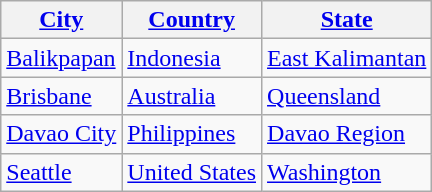<table class="wikitable">
<tr>
<th><a href='#'>City</a></th>
<th><a href='#'>Country</a></th>
<th><a href='#'>State</a></th>
</tr>
<tr>
<td><a href='#'>Balikpapan</a></td>
<td> <a href='#'>Indonesia</a></td>
<td><a href='#'>East Kalimantan</a></td>
</tr>
<tr>
<td><a href='#'>Brisbane</a></td>
<td> <a href='#'>Australia</a></td>
<td><a href='#'>Queensland</a></td>
</tr>
<tr>
<td><a href='#'>Davao City</a></td>
<td> <a href='#'>Philippines</a></td>
<td><a href='#'>Davao Region</a></td>
</tr>
<tr>
<td><a href='#'>Seattle</a></td>
<td> <a href='#'>United States</a></td>
<td><a href='#'>Washington</a></td>
</tr>
</table>
